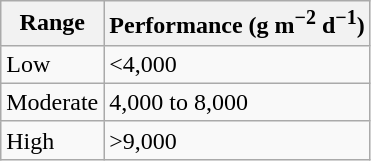<table class="wikitable">
<tr>
<th>Range</th>
<th>Performance (g m<sup>−2</sup> d<sup>−1</sup>)</th>
</tr>
<tr>
<td>Low</td>
<td><4,000</td>
</tr>
<tr>
<td>Moderate</td>
<td>4,000 to 8,000</td>
</tr>
<tr>
<td>High</td>
<td>>9,000</td>
</tr>
</table>
